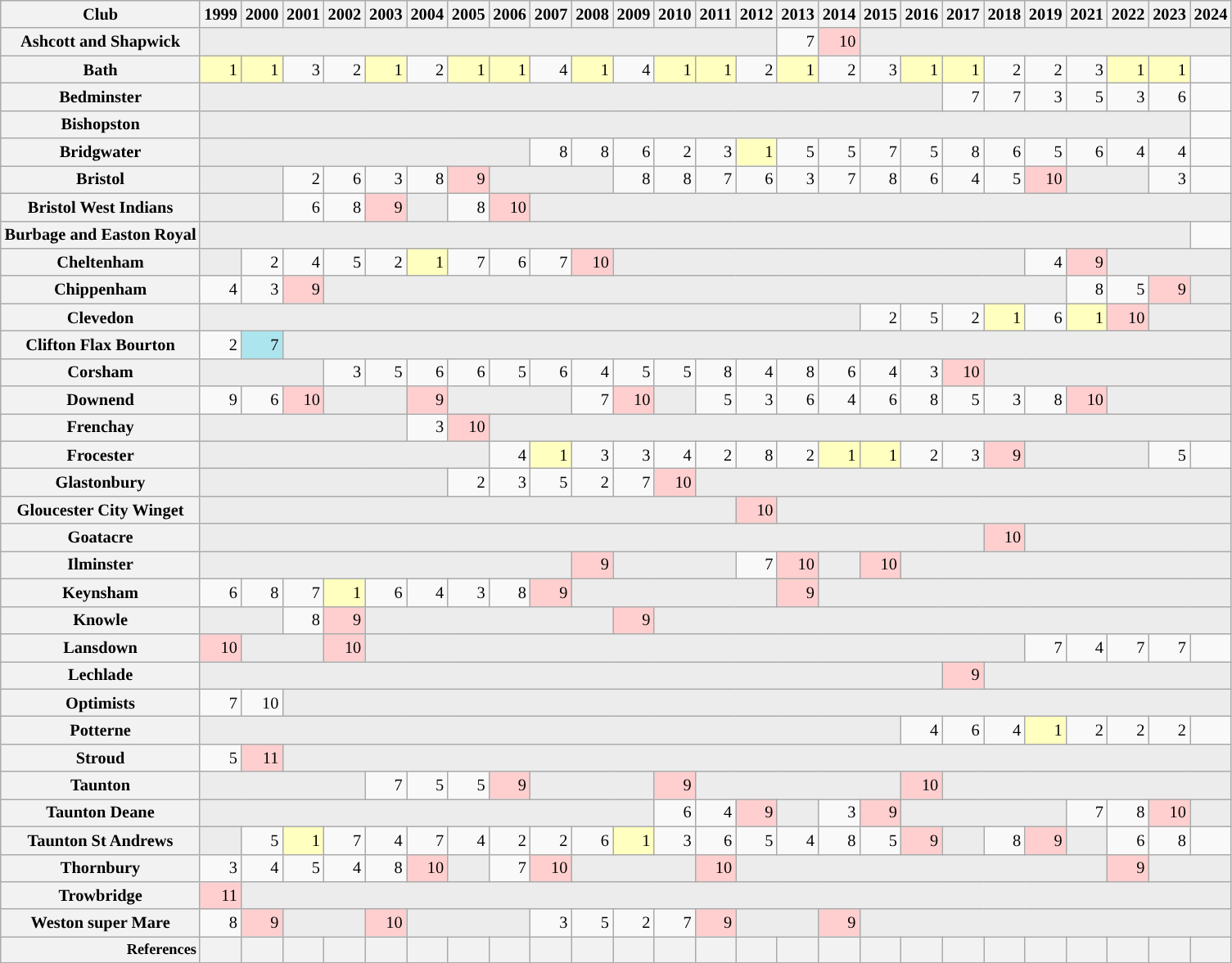<table class="wikitable plainrowheaders" style="font-size:85%; text-align: right;">
<tr>
<th scope="col">Club</th>
<th scope="col">1999</th>
<th scope="col">2000</th>
<th scope="col">2001</th>
<th scope="col">2002</th>
<th scope="col">2003</th>
<th scope="col">2004</th>
<th scope="col">2005</th>
<th scope="col">2006</th>
<th scope="col">2007</th>
<th scope="col">2008</th>
<th scope="col">2009</th>
<th scope="col">2010</th>
<th scope="col">2011</th>
<th scope="col">2012</th>
<th scope="col">2013</th>
<th scope="col">2014</th>
<th scope="col">2015</th>
<th scope="col">2016</th>
<th scope="col">2017</th>
<th scope="col">2018</th>
<th scope="col">2019</th>
<th scope="col">2021</th>
<th scope="col">2022</th>
<th scope="col">2023</th>
<th scope="col">2024</th>
</tr>
<tr>
<th scope="row">Ashcott and Shapwick</th>
<td bgcolor="#ececec" colspan="14"></td>
<td>7</td>
<td bgcolor="#ffcfcf">10</td>
<td bgcolor="#ececec" colspan="9"></td>
</tr>
<tr>
<th scope="row">Bath</th>
<td bgcolor="#ffffbf">1</td>
<td bgcolor="#ffffbf">1</td>
<td>3</td>
<td>2</td>
<td bgcolor="#ffffbf">1</td>
<td>2</td>
<td bgcolor="#ffffbf">1</td>
<td bgcolor="#ffffbf">1</td>
<td>4</td>
<td bgcolor="#ffffbf">1</td>
<td>4</td>
<td bgcolor="#ffffbf">1</td>
<td bgcolor="#ffffbf">1</td>
<td>2</td>
<td bgcolor="#ffffbf">1</td>
<td>2</td>
<td>3</td>
<td bgcolor="#ffffbf">1</td>
<td bgcolor="#ffffbf">1</td>
<td>2</td>
<td>2</td>
<td>3</td>
<td bgcolor="#ffffbf">1</td>
<td bgcolor="#ffffbf">1</td>
<td></td>
</tr>
<tr>
<th scope="row">Bedminster</th>
<td bgcolor="#ececec" colspan="18"></td>
<td>7</td>
<td>7</td>
<td>3</td>
<td>5</td>
<td>3</td>
<td>6</td>
<td></td>
</tr>
<tr>
<th scope="row">Bishopston</th>
<td bgcolor="#ececec" colspan="24"></td>
<td></td>
</tr>
<tr>
<th scope="row">Bridgwater</th>
<td bgcolor="#ececec" colspan="8"></td>
<td>8</td>
<td>8</td>
<td>6</td>
<td>2</td>
<td>3</td>
<td bgcolor="#ffffbf">1</td>
<td>5</td>
<td>5</td>
<td>7</td>
<td>5</td>
<td>8</td>
<td>6</td>
<td>5</td>
<td>6</td>
<td>4</td>
<td>4</td>
<td></td>
</tr>
<tr>
<th scope="row">Bristol </th>
<td bgcolor="#ececec" colspan="2"></td>
<td>2</td>
<td>6</td>
<td>3</td>
<td>8</td>
<td bgcolor="#ffcfcf">9</td>
<td bgcolor="#ececec" colspan="3"></td>
<td>8</td>
<td>8</td>
<td>7</td>
<td>6</td>
<td>3</td>
<td>7</td>
<td>8</td>
<td>6</td>
<td>4</td>
<td>5</td>
<td bgcolor="#ffcfcf">10</td>
<td bgcolor="#ececec" colspan="2"></td>
<td>3</td>
<td></td>
</tr>
<tr>
<th scope="row">Bristol West Indians</th>
<td bgcolor="#ececec" colspan="2"></td>
<td>6</td>
<td>8</td>
<td bgcolor="#ffcfcf">9</td>
<td bgcolor="#ececec"></td>
<td>8</td>
<td bgcolor="#ffcfcf">10</td>
<td bgcolor="#ececec" colspan="17"></td>
</tr>
<tr>
<th scope="row">Burbage and Easton Royal</th>
<td bgcolor="#ececec" colspan="24"></td>
<td></td>
</tr>
<tr>
<th scope="row">Cheltenham</th>
<td bgcolor="#ececec"></td>
<td>2</td>
<td>4</td>
<td>5</td>
<td>2</td>
<td bgcolor="#ffffbf">1</td>
<td>7</td>
<td>6</td>
<td>7</td>
<td bgcolor="#ffcfcf">10</td>
<td bgcolor="#ececec" colspan="10"></td>
<td>4</td>
<td bgcolor="#ffcfcf">9</td>
<td bgcolor="#ececec" colspan="3"></td>
</tr>
<tr>
<th scope="row">Chippenham</th>
<td>4</td>
<td>3</td>
<td bgcolor="#ffcfcf">9</td>
<td bgcolor="#ececec" colspan="18"></td>
<td>8</td>
<td>5</td>
<td bgcolor="#ffcfcf">9</td>
<td bgcolor="#ececec" colspan="1"></td>
</tr>
<tr>
<th scope="row">Clevedon</th>
<td bgcolor="#ececec" colspan="16"></td>
<td>2</td>
<td>5</td>
<td>2</td>
<td bgcolor="#ffffbf">1</td>
<td>6</td>
<td bgcolor="#ffffbf">1</td>
<td bgcolor="#ffcfcf">10</td>
<td bgcolor="#ececec" colspan="2"></td>
</tr>
<tr>
<th scope="row">Clifton Flax Bourton </th>
<td>2</td>
<td bgcolor="#ace5ee">7</td>
<td bgcolor="#ececec" colspan="23"></td>
</tr>
<tr>
<th scope="row">Corsham</th>
<td bgcolor="#ececec" colspan="3"></td>
<td>3</td>
<td>5</td>
<td>6</td>
<td>6</td>
<td>5</td>
<td>6</td>
<td>4</td>
<td>5</td>
<td>5</td>
<td>8</td>
<td>4</td>
<td>8</td>
<td>6</td>
<td>4</td>
<td>3</td>
<td bgcolor="#ffcfcf">10</td>
<td bgcolor="#ececec" colspan="6"></td>
</tr>
<tr>
<th scope="row">Downend</th>
<td>9</td>
<td>6</td>
<td bgcolor="#ffcfcf">10</td>
<td bgcolor="#ececec" colspan="2"></td>
<td bgcolor="#ffcfcf">9</td>
<td bgcolor="#ececec" colspan="3"></td>
<td>7</td>
<td bgcolor="#ffcfcf">10</td>
<td bgcolor="#ececec"></td>
<td>5</td>
<td>3</td>
<td>6</td>
<td>4</td>
<td>6</td>
<td>8</td>
<td>5</td>
<td>3</td>
<td>8</td>
<td bgcolor="#ffcfcf">10</td>
<td bgcolor="#ececec" colspan="3"></td>
</tr>
<tr>
<th scope="row">Frenchay</th>
<td bgcolor="#ececec" colspan="5"></td>
<td>3</td>
<td bgcolor="#ffcfcf">10</td>
<td bgcolor="#ececec" colspan="18"></td>
</tr>
<tr>
<th scope="row">Frocester</th>
<td bgcolor="#ececec" colspan="7"></td>
<td>4</td>
<td bgcolor="#ffffbf">1</td>
<td>3</td>
<td>3</td>
<td>4</td>
<td>2</td>
<td>8</td>
<td>2</td>
<td bgcolor="#ffffbf">1</td>
<td bgcolor="#ffffbf">1</td>
<td>2</td>
<td>3</td>
<td bgcolor="#ffcfcf">9</td>
<td bgcolor="#ececec" colspan="3"></td>
<td>5</td>
<td></td>
</tr>
<tr>
<th scope="row">Glastonbury</th>
<td bgcolor="#ececec" colspan="6"></td>
<td>2</td>
<td>3</td>
<td>5</td>
<td>2</td>
<td>7</td>
<td bgcolor="#ffcfcf">10</td>
<td bgcolor="#ececec" colspan="13"></td>
</tr>
<tr>
<th scope="row">Gloucester City Winget</th>
<td bgcolor="#ececec" colspan="13"></td>
<td bgcolor="#ffcfcf">10</td>
<td bgcolor="#ececec" colspan="11"></td>
</tr>
<tr>
<th scope="row">Goatacre</th>
<td bgcolor="#ececec" colspan="19"></td>
<td bgcolor="#ffcfcf">10</td>
<td bgcolor="#ececec" colspan="5"></td>
</tr>
<tr>
<th scope="row">Ilminster</th>
<td bgcolor="#ececec" colspan="9"></td>
<td bgcolor="#ffcfcf">9</td>
<td bgcolor="#ececec" colspan="3"></td>
<td>7</td>
<td bgcolor="#ffcfcf">10</td>
<td bgcolor="#ececec"></td>
<td bgcolor="#ffcfcf">10</td>
<td bgcolor="#ececec" colspan="8"></td>
</tr>
<tr>
<th scope="row">Keynsham</th>
<td>6</td>
<td>8</td>
<td>7</td>
<td bgcolor="#ffffbf">1</td>
<td>6</td>
<td>4</td>
<td>3</td>
<td>8</td>
<td bgcolor="#ffcfcf">9</td>
<td bgcolor="#ececec" colspan="5"></td>
<td bgcolor="#ffcfcf">9</td>
<td bgcolor="#ececec" colspan="10"></td>
</tr>
<tr>
<th scope="row">Knowle</th>
<td bgcolor="#ececec" colspan="2"></td>
<td>8</td>
<td bgcolor="#ffcfcf">9</td>
<td bgcolor="#ececec" colspan="6"></td>
<td bgcolor="#ffcfcf">9</td>
<td bgcolor="#ececec" colspan="14"></td>
</tr>
<tr>
<th scope="row">Lansdown</th>
<td bgcolor="#ffcfcf">10</td>
<td bgcolor="#ececec" colspan="2"></td>
<td bgcolor="#ffcfcf">10</td>
<td bgcolor="#ececec" colspan="16"></td>
<td>7</td>
<td>4</td>
<td>7</td>
<td>7</td>
<td></td>
</tr>
<tr>
<th scope="row">Lechlade</th>
<td bgcolor="#ececec" colspan="18"></td>
<td bgcolor="#ffcfcf">9</td>
<td bgcolor="#ececec" colspan="6"></td>
</tr>
<tr>
<th scope="row">Optimists </th>
<td>7</td>
<td>10</td>
<td bgcolor="#ececec" colspan="23"></td>
</tr>
<tr>
<th scope="row">Potterne</th>
<td bgcolor="#ececec" colspan="17"></td>
<td>4</td>
<td>6</td>
<td>4</td>
<td bgcolor="#ffffbf">1</td>
<td>2</td>
<td>2</td>
<td>2</td>
<td></td>
</tr>
<tr>
<th scope="row">Stroud</th>
<td>5</td>
<td bgcolor="#ffcfcf">11</td>
<td bgcolor="#ececec" colspan="23"></td>
</tr>
<tr>
<th scope="row">Taunton</th>
<td bgcolor="#ececec" colspan="4"></td>
<td>7</td>
<td>5</td>
<td>5</td>
<td bgcolor="#ffcfcf">9</td>
<td bgcolor="#ececec" colspan="3"></td>
<td bgcolor="#ffcfcf">9</td>
<td bgcolor="#ececec" colspan="5"></td>
<td bgcolor="#ffcfcf">10</td>
<td bgcolor="#ececec" colspan="7"></td>
</tr>
<tr>
<th scope="row">Taunton Deane</th>
<td bgcolor="#ececec" colspan="11"></td>
<td>6</td>
<td>4</td>
<td bgcolor="#ffcfcf">9</td>
<td bgcolor="#ececec"></td>
<td>3</td>
<td bgcolor="#ffcfcf">9</td>
<td bgcolor="#ececec" colspan="4"></td>
<td>7</td>
<td>8</td>
<td bgcolor="#ffcfcf">10</td>
<td bgcolor="#ececec" colspan="1"></td>
</tr>
<tr>
<th scope="row">Taunton St Andrews</th>
<td bgcolor="#ececec"></td>
<td>5</td>
<td bgcolor="#ffffbf">1</td>
<td>7</td>
<td>4</td>
<td>7</td>
<td>4</td>
<td>2</td>
<td>2</td>
<td>6</td>
<td bgcolor="#ffffbf">1</td>
<td>3</td>
<td>6</td>
<td>5</td>
<td>4</td>
<td>8</td>
<td>5</td>
<td bgcolor="#ffcfcf">9</td>
<td bgcolor="#ececec"></td>
<td>8</td>
<td bgcolor="#ffcfcf">9</td>
<td bgcolor="#ececec" colspan="1"></td>
<td>6</td>
<td>8</td>
<td></td>
</tr>
<tr>
<th scope="row">Thornbury</th>
<td>3</td>
<td>4</td>
<td>5</td>
<td>4</td>
<td>8</td>
<td bgcolor="#ffcfcf">10</td>
<td bgcolor="#ececec"></td>
<td>7</td>
<td bgcolor="#ffcfcf">10</td>
<td bgcolor="#ececec" colspan="3"></td>
<td bgcolor="#ffcfcf">10</td>
<td bgcolor="#ececec" colspan="9"></td>
<td bgcolor="#ffcfcf">9</td>
<td bgcolor="#ececec" colspan="2"></td>
</tr>
<tr>
<th scope="row">Trowbridge</th>
<td bgcolor="#ffcfcf">11</td>
<td bgcolor="#ececec" colspan="24"></td>
</tr>
<tr>
<th scope="row">Weston super Mare</th>
<td>8</td>
<td bgcolor="#ffcfcf">9</td>
<td bgcolor="#ececec" colspan="2"></td>
<td bgcolor="#ffcfcf">10</td>
<td bgcolor="#ececec" colspan="3"></td>
<td>3</td>
<td>5</td>
<td>2</td>
<td>7</td>
<td bgcolor="#ffcfcf">9</td>
<td bgcolor="#ececec" colspan="2"></td>
<td bgcolor="#ffcfcf">9</td>
<td bgcolor="#ececec" colspan="9"></td>
</tr>
<tr style="font-size:90%; text-align:center">
<th scope="row" style="text-align: right">References</th>
<th scope="col"></th>
<th scope="col"></th>
<th scope="col"></th>
<th scope="col"></th>
<th scope="col"></th>
<th scope="col"></th>
<th scope="col"></th>
<th scope="col"></th>
<th scope="col"></th>
<th scope="col"></th>
<th scope="col"></th>
<th scope="col"></th>
<th scope="col"></th>
<th scope="col"></th>
<th scope="col"></th>
<th scope="col"></th>
<th scope="col"></th>
<th scope="col"></th>
<th scope="col"></th>
<th scope="col"></th>
<th scope="col"></th>
<th scope="col"></th>
<th scope="col"></th>
<th scope="col"></th>
<th scope="col"></th>
</tr>
</table>
